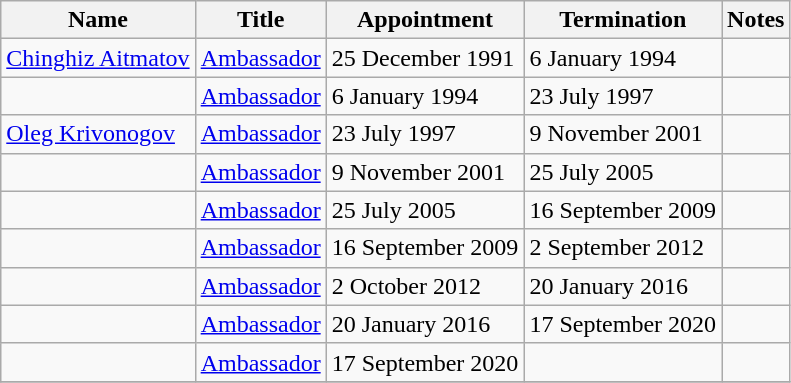<table class="wikitable">
<tr valign="middle">
<th>Name</th>
<th>Title</th>
<th>Appointment</th>
<th>Termination</th>
<th>Notes</th>
</tr>
<tr>
<td><a href='#'>Chinghiz Aitmatov</a></td>
<td><a href='#'>Ambassador</a></td>
<td>25 December 1991</td>
<td>6 January 1994</td>
<td></td>
</tr>
<tr>
<td></td>
<td><a href='#'>Ambassador</a></td>
<td>6 January 1994</td>
<td>23 July 1997</td>
<td></td>
</tr>
<tr>
<td><a href='#'>Oleg Krivonogov</a></td>
<td><a href='#'>Ambassador</a></td>
<td>23 July 1997</td>
<td>9 November 2001</td>
<td></td>
</tr>
<tr>
<td></td>
<td><a href='#'>Ambassador</a></td>
<td>9 November 2001</td>
<td>25 July 2005</td>
<td></td>
</tr>
<tr>
<td></td>
<td><a href='#'>Ambassador</a></td>
<td>25 July 2005</td>
<td>16 September 2009</td>
<td></td>
</tr>
<tr>
<td></td>
<td><a href='#'>Ambassador</a></td>
<td>16 September 2009</td>
<td>2 September 2012</td>
<td></td>
</tr>
<tr>
<td></td>
<td><a href='#'>Ambassador</a></td>
<td>2 October 2012</td>
<td>20 January 2016</td>
<td></td>
</tr>
<tr>
<td></td>
<td><a href='#'>Ambassador</a></td>
<td>20 January 2016</td>
<td>17 September 2020</td>
<td></td>
</tr>
<tr>
<td></td>
<td><a href='#'>Ambassador</a></td>
<td>17 September 2020</td>
<td></td>
<td></td>
</tr>
<tr>
</tr>
</table>
